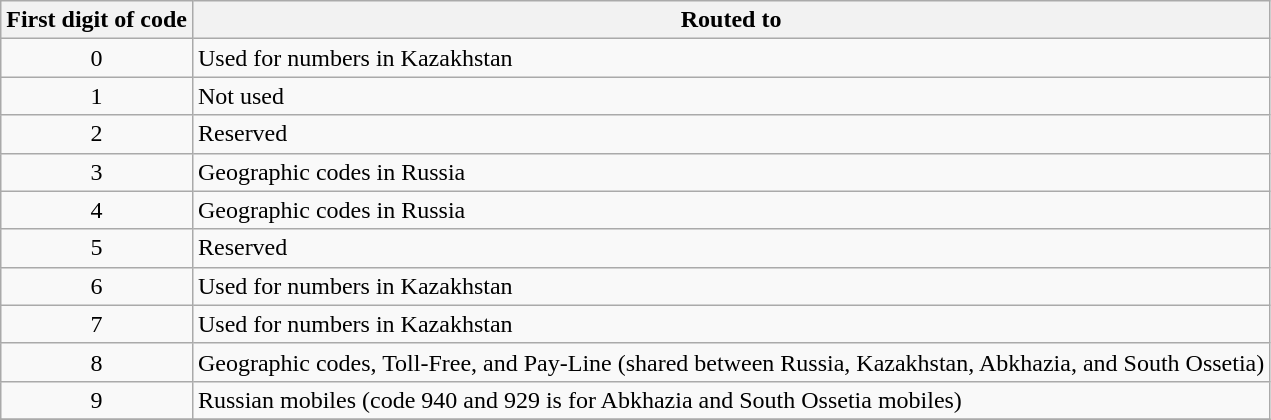<table class="wikitable">
<tr>
<th>First digit of code</th>
<th>Routed to</th>
</tr>
<tr>
<td align="center">0</td>
<td>Used for numbers in Kazakhstan</td>
</tr>
<tr>
<td align="center">1</td>
<td>Not used</td>
</tr>
<tr>
<td align="center">2</td>
<td>Reserved</td>
</tr>
<tr>
<td align="center">3</td>
<td>Geographic codes in Russia</td>
</tr>
<tr>
<td align="center">4</td>
<td>Geographic codes in Russia</td>
</tr>
<tr>
<td align="center">5</td>
<td>Reserved</td>
</tr>
<tr>
<td align="center">6</td>
<td>Used for numbers in Kazakhstan</td>
</tr>
<tr>
<td align="center">7</td>
<td>Used for numbers in Kazakhstan</td>
</tr>
<tr>
<td align="center">8</td>
<td>Geographic codes, Toll-Free, and Pay-Line (shared between Russia, Kazakhstan, Abkhazia, and South Ossetia)</td>
</tr>
<tr>
<td align="center">9</td>
<td>Russian mobiles (code 940 and 929 is for Abkhazia and South Ossetia mobiles)</td>
</tr>
<tr>
</tr>
</table>
